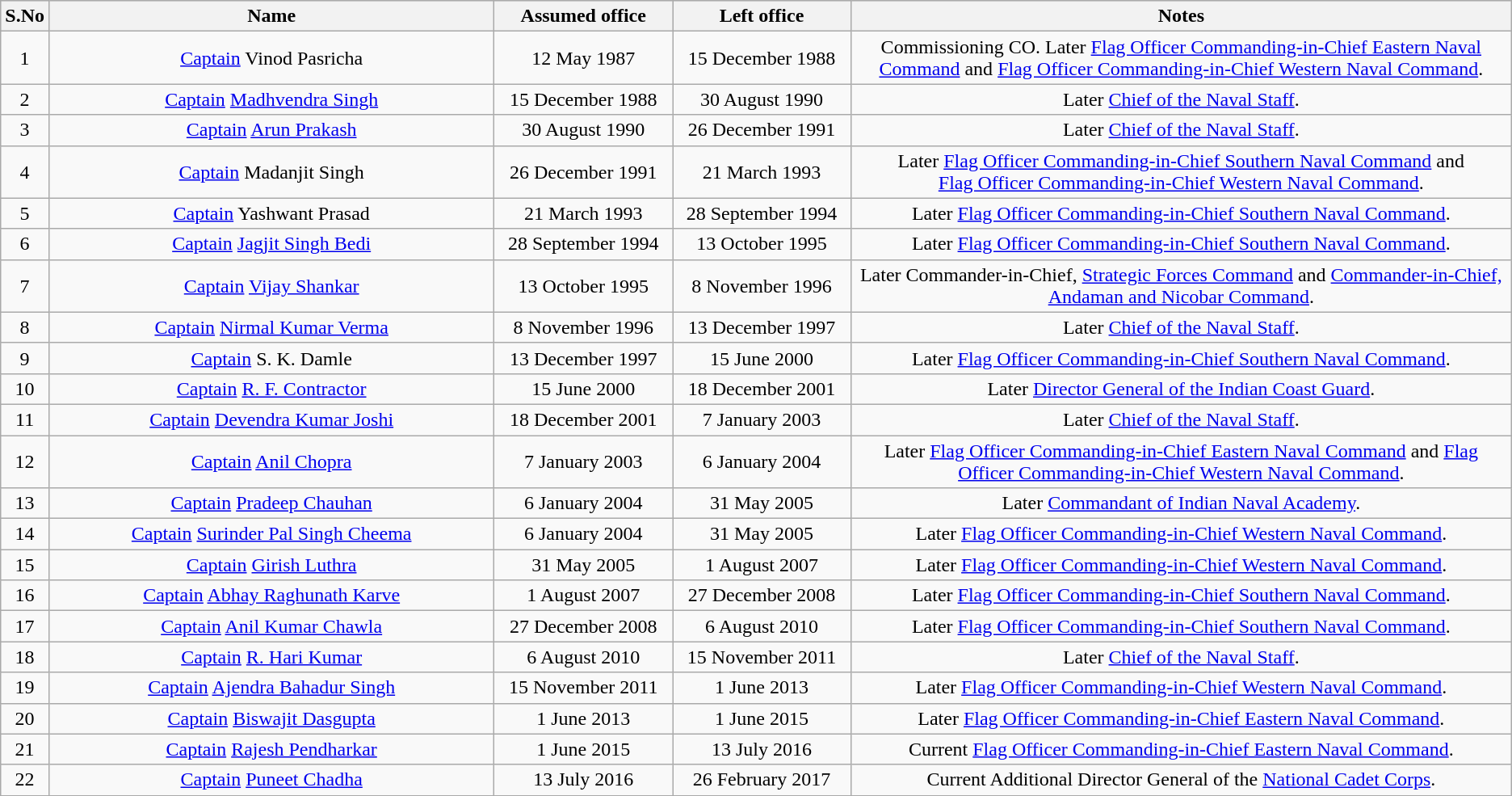<table class="wikitable sortable" style="text-align:center">
<tr style="background:#cccccc">
<th scope="col" style="width: 20px;">S.No</th>
<th scope="col" style="width: 400px;">Name</th>
<th scope="col" style="width: 150px;">Assumed office</th>
<th scope="col" style="width: 150px;">Left office</th>
<th scope="col" style="width: 600px;">Notes</th>
</tr>
<tr>
<td>1</td>
<td><a href='#'>Captain</a> Vinod Pasricha </td>
<td>12 May 1987</td>
<td>15 December 1988</td>
<td>Commissioning CO. Later <a href='#'>Flag Officer Commanding-in-Chief Eastern Naval Command</a> and <a href='#'>Flag Officer Commanding-in-Chief Western Naval Command</a>.</td>
</tr>
<tr>
<td>2</td>
<td><a href='#'>Captain</a> <a href='#'>Madhvendra Singh</a></td>
<td>15 December 1988</td>
<td>30 August 1990</td>
<td>Later <a href='#'>Chief of the Naval Staff</a>.</td>
</tr>
<tr>
<td>3</td>
<td><a href='#'>Captain</a> <a href='#'>Arun Prakash</a> </td>
<td>30 August 1990</td>
<td>26 December 1991</td>
<td>Later <a href='#'>Chief of the Naval Staff</a>.</td>
</tr>
<tr>
<td>4</td>
<td><a href='#'>Captain</a> Madanjit Singh</td>
<td>26 December 1991</td>
<td>21 March 1993</td>
<td>Later <a href='#'>Flag Officer Commanding-in-Chief Southern Naval Command</a> and<br><a href='#'>Flag Officer Commanding-in-Chief Western Naval Command</a>.</td>
</tr>
<tr>
<td>5</td>
<td><a href='#'>Captain</a> Yashwant Prasad</td>
<td>21 March 1993</td>
<td>28 September 1994</td>
<td>Later <a href='#'>Flag Officer Commanding-in-Chief Southern Naval Command</a>.</td>
</tr>
<tr>
<td>6</td>
<td><a href='#'>Captain</a> <a href='#'>Jagjit Singh Bedi</a> </td>
<td>28 September 1994</td>
<td>13 October 1995</td>
<td>Later <a href='#'>Flag Officer Commanding-in-Chief Southern Naval Command</a>.</td>
</tr>
<tr>
<td>7</td>
<td><a href='#'>Captain</a> <a href='#'>Vijay Shankar</a></td>
<td>13 October 1995</td>
<td>8 November 1996</td>
<td>Later Commander-in-Chief, <a href='#'>Strategic Forces Command</a> and <a href='#'>Commander-in-Chief, Andaman and Nicobar Command</a>.</td>
</tr>
<tr>
<td>8</td>
<td><a href='#'>Captain</a> <a href='#'>Nirmal Kumar Verma</a></td>
<td>8 November 1996</td>
<td>13 December 1997</td>
<td>Later <a href='#'>Chief of the Naval Staff</a>.</td>
</tr>
<tr>
<td>9</td>
<td><a href='#'>Captain</a> S. K. Damle </td>
<td>13 December 1997</td>
<td>15 June 2000</td>
<td>Later <a href='#'>Flag Officer Commanding-in-Chief Southern Naval Command</a>.</td>
</tr>
<tr>
<td>10</td>
<td><a href='#'>Captain</a> <a href='#'>R. F. Contractor</a></td>
<td>15 June 2000</td>
<td>18 December 2001</td>
<td>Later <a href='#'>Director General of the Indian Coast Guard</a>.</td>
</tr>
<tr>
<td>11</td>
<td><a href='#'>Captain</a> <a href='#'>Devendra Kumar Joshi</a> </td>
<td>18 December 2001</td>
<td>7 January 2003</td>
<td>Later <a href='#'>Chief of the Naval Staff</a>.</td>
</tr>
<tr>
<td>12</td>
<td><a href='#'>Captain</a> <a href='#'>Anil Chopra</a></td>
<td>7 January 2003</td>
<td>6 January 2004</td>
<td>Later <a href='#'>Flag Officer Commanding-in-Chief Eastern Naval Command</a> and <a href='#'>Flag Officer Commanding-in-Chief Western Naval Command</a>.</td>
</tr>
<tr>
<td>13</td>
<td><a href='#'>Captain</a> <a href='#'>Pradeep Chauhan</a></td>
<td>6 January 2004</td>
<td>31 May 2005</td>
<td>Later <a href='#'>Commandant of Indian Naval Academy</a>.</td>
</tr>
<tr>
<td>14</td>
<td><a href='#'>Captain</a> <a href='#'>Surinder Pal Singh Cheema</a> </td>
<td>6 January 2004</td>
<td>31 May 2005</td>
<td>Later <a href='#'>Flag Officer Commanding-in-Chief Western Naval Command</a>.</td>
</tr>
<tr>
<td>15</td>
<td><a href='#'>Captain</a> <a href='#'>Girish Luthra</a></td>
<td>31 May 2005</td>
<td>1 August 2007</td>
<td>Later <a href='#'>Flag Officer Commanding-in-Chief Western Naval Command</a>.</td>
</tr>
<tr>
<td>16</td>
<td><a href='#'>Captain</a> <a href='#'>Abhay Raghunath Karve</a></td>
<td>1 August 2007</td>
<td>27 December 2008</td>
<td>Later <a href='#'>Flag Officer Commanding-in-Chief Southern Naval Command</a>.</td>
</tr>
<tr>
<td>17</td>
<td><a href='#'>Captain</a> <a href='#'>Anil Kumar Chawla</a></td>
<td>27 December 2008</td>
<td>6 August 2010</td>
<td>Later <a href='#'>Flag Officer Commanding-in-Chief Southern Naval Command</a>.</td>
</tr>
<tr>
<td>18</td>
<td><a href='#'>Captain</a> <a href='#'>R. Hari Kumar</a></td>
<td>6 August 2010</td>
<td>15 November 2011</td>
<td>Later <a href='#'>Chief of the Naval Staff</a>.</td>
</tr>
<tr>
<td>19</td>
<td><a href='#'>Captain</a> <a href='#'>Ajendra Bahadur Singh</a></td>
<td>15 November 2011</td>
<td>1 June 2013</td>
<td>Later <a href='#'>Flag Officer Commanding-in-Chief Western Naval Command</a>.</td>
</tr>
<tr>
<td>20</td>
<td><a href='#'>Captain</a> <a href='#'>Biswajit Dasgupta</a></td>
<td>1 June 2013</td>
<td>1 June 2015</td>
<td>Later <a href='#'>Flag Officer Commanding-in-Chief Eastern Naval Command</a>.</td>
</tr>
<tr>
<td>21</td>
<td><a href='#'>Captain</a> <a href='#'>Rajesh Pendharkar</a></td>
<td>1 June 2015</td>
<td>13 July 2016</td>
<td>Current <a href='#'>Flag Officer Commanding-in-Chief Eastern Naval Command</a>.</td>
</tr>
<tr>
<td>22</td>
<td><a href='#'>Captain</a> <a href='#'>Puneet Chadha</a></td>
<td>13 July 2016</td>
<td>26 February 2017</td>
<td>Current Additional Director General of the <a href='#'>National Cadet Corps</a>.</td>
</tr>
<tr>
</tr>
</table>
